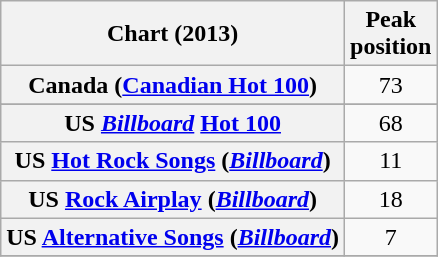<table class="wikitable sortable plainrowheaders">
<tr>
<th>Chart (2013)</th>
<th>Peak<br>position</th>
</tr>
<tr>
<th scope="row">Canada (<a href='#'>Canadian Hot 100</a>)</th>
<td style="text-align:center;">73</td>
</tr>
<tr>
</tr>
<tr>
</tr>
<tr>
<th scope="row">US <em><a href='#'>Billboard</a></em> <a href='#'>Hot 100</a></th>
<td style="text-align:center;">68</td>
</tr>
<tr>
<th scope="row">US <a href='#'>Hot Rock Songs</a> (<em><a href='#'>Billboard</a></em>)</th>
<td style="text-align:center;">11</td>
</tr>
<tr>
<th scope="row">US <a href='#'>Rock Airplay</a> (<em><a href='#'>Billboard</a></em>)</th>
<td style="text-align:center;">18</td>
</tr>
<tr>
<th scope="row">US <a href='#'>Alternative Songs</a> (<em><a href='#'>Billboard</a></em>)</th>
<td style="text-align:center;">7</td>
</tr>
<tr>
</tr>
</table>
